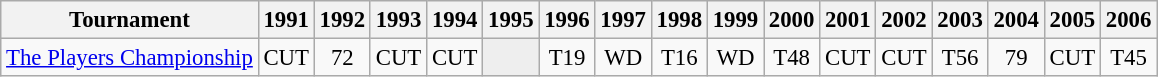<table class="wikitable" style="font-size:95%;text-align:center;">
<tr>
<th>Tournament</th>
<th>1991</th>
<th>1992</th>
<th>1993</th>
<th>1994</th>
<th>1995</th>
<th>1996</th>
<th>1997</th>
<th>1998</th>
<th>1999</th>
<th>2000</th>
<th>2001</th>
<th>2002</th>
<th>2003</th>
<th>2004</th>
<th>2005</th>
<th>2006</th>
</tr>
<tr>
<td align=left><a href='#'>The Players Championship</a></td>
<td>CUT</td>
<td>72</td>
<td>CUT</td>
<td>CUT</td>
<td style="background:#eeeeee;"></td>
<td>T19</td>
<td>WD</td>
<td>T16</td>
<td>WD</td>
<td>T48</td>
<td>CUT</td>
<td>CUT</td>
<td>T56</td>
<td>79</td>
<td>CUT</td>
<td>T45</td>
</tr>
</table>
